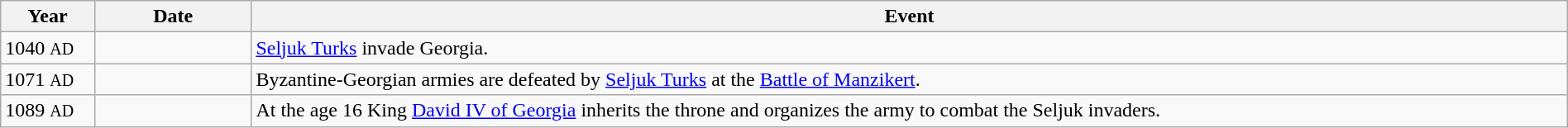<table class="wikitable" width="100%">
<tr>
<th style="width:6%">Year</th>
<th style="width:10%">Date</th>
<th>Event</th>
</tr>
<tr>
<td>1040 <small>AD</small></td>
<td></td>
<td><a href='#'>Seljuk Turks</a> invade Georgia.</td>
</tr>
<tr>
<td>1071 <small>AD</small></td>
<td></td>
<td>Byzantine-Georgian armies are defeated by <a href='#'>Seljuk Turks</a> at the <a href='#'>Battle of Manzikert</a>.</td>
</tr>
<tr>
<td>1089 <small>AD</small></td>
<td></td>
<td>At the age 16 King <a href='#'>David IV of Georgia</a> inherits the throne and organizes the army to combat the Seljuk invaders.</td>
</tr>
</table>
